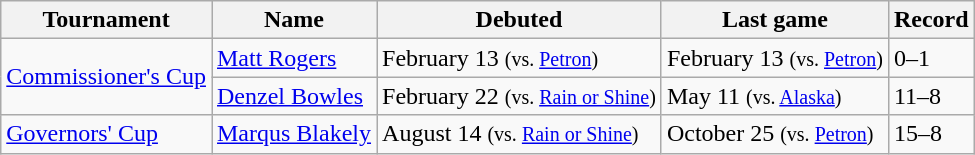<table class="wikitable">
<tr>
<th>Tournament</th>
<th>Name</th>
<th>Debuted</th>
<th>Last game</th>
<th>Record</th>
</tr>
<tr>
<td rowspan=2><a href='#'>Commissioner's Cup</a></td>
<td><a href='#'>Matt Rogers</a></td>
<td>February 13 <small>(vs. <a href='#'>Petron</a>)</small></td>
<td>February 13 <small>(vs. <a href='#'>Petron</a>)</small></td>
<td>0–1</td>
</tr>
<tr>
<td><a href='#'>Denzel Bowles</a></td>
<td>February 22 <small>(vs. <a href='#'>Rain or Shine</a>)</small></td>
<td>May 11 <small>(vs. <a href='#'>Alaska</a>)</small></td>
<td>11–8</td>
</tr>
<tr>
<td><a href='#'>Governors' Cup</a></td>
<td><a href='#'>Marqus Blakely</a></td>
<td>August 14 <small>(vs. <a href='#'>Rain or Shine</a>)</small></td>
<td>October 25 <small>(vs. <a href='#'>Petron</a>)</small></td>
<td>15–8</td>
</tr>
</table>
